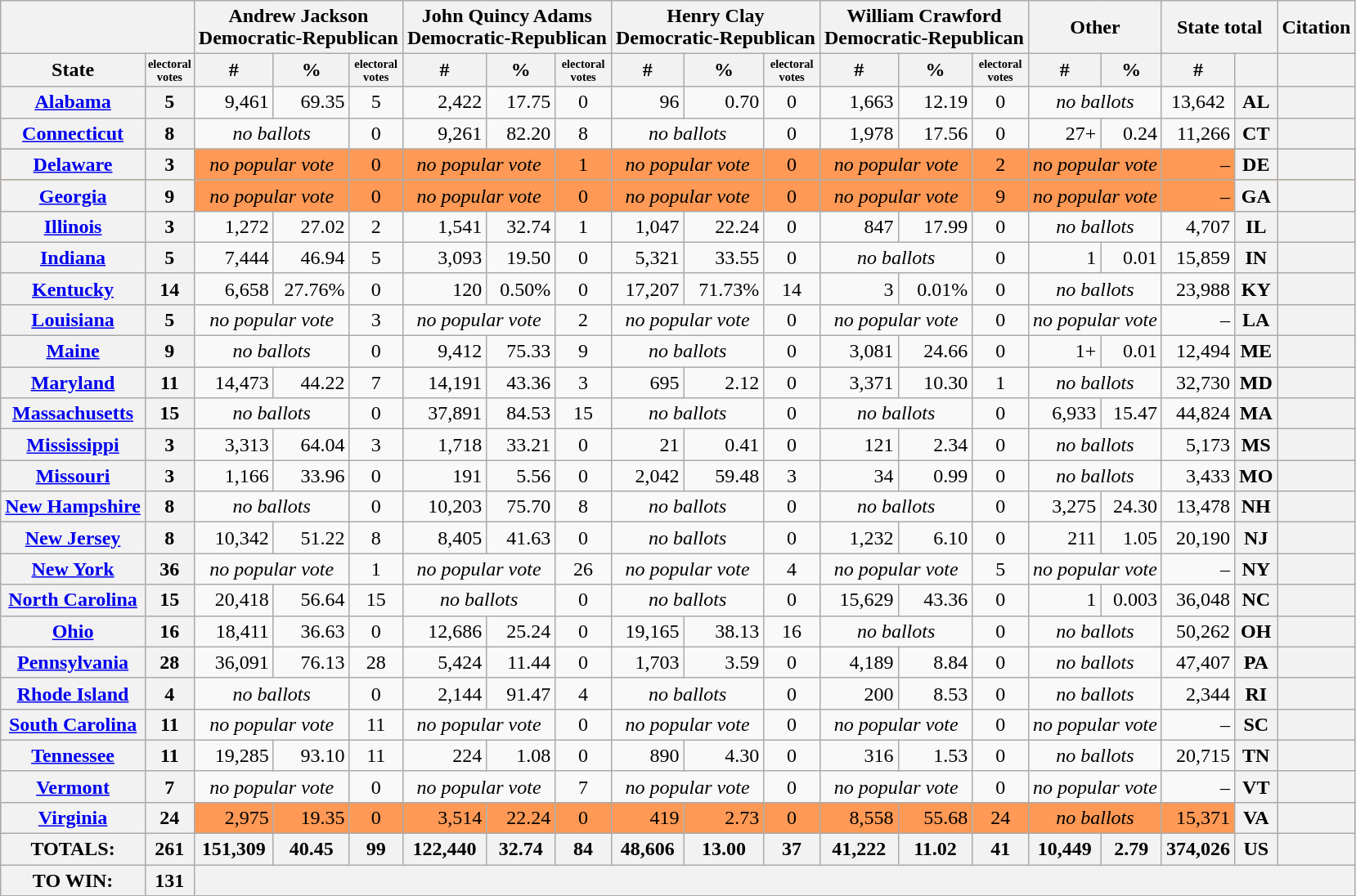<table class="wikitable sortable" style="text-align:right">
<tr>
<th colspan=2></th>
<th align=center colspan=3>Andrew Jackson<br>Democratic-Republican</th>
<th align=center colspan=3>John Quincy Adams<br>Democratic-Republican</th>
<th align=center colspan=3>Henry Clay<br>Democratic-Republican</th>
<th align=center colspan=3>William Crawford<br>Democratic-Republican</th>
<th align=center colspan=2>Other</th>
<th align=center colspan=2>State total</th>
<th>Citation</th>
</tr>
<tr>
<th align=center>State</th>
<th style="text-align:center; font-size: 60%">electoral<br>votes</th>
<th align=center>#</th>
<th align=center>%</th>
<th style="text-align:center; font-size: 60%">electoral<br>votes</th>
<th align=center>#</th>
<th align=center>%</th>
<th style="text-align:center; font-size: 60%">electoral<br>votes</th>
<th align=center>#</th>
<th align=center>%</th>
<th style="text-align:center; font-size: 60%">electoral<br>votes</th>
<th align=center>#</th>
<th align=center>%</th>
<th style="text-align:center; font-size: 60%">electoral<br>votes</th>
<th align=center>#</th>
<th align=center>%</th>
<th align=center>#</th>
<th></th>
<th></th>
</tr>
<tr>
<th style"text-align:left"><a href='#'>Alabama</a></th>
<th>5</th>
<td>9,461</td>
<td>69.35</td>
<td align=center>5</td>
<td>2,422</td>
<td>17.75</td>
<td align=center>0</td>
<td>96</td>
<td>0.70</td>
<td align=center>0</td>
<td>1,663</td>
<td>12.19</td>
<td align=center>0</td>
<td colspan=2 align=center><em>no ballots</em></td>
<td align=center>13,642</td>
<th>AL</th>
<th></th>
</tr>
<tr>
<th style"text-align:left"><a href='#'>Connecticut</a></th>
<th>8</th>
<td colspan=2 align=center><em>no ballots</em></td>
<td align=center>0</td>
<td>9,261</td>
<td>82.20</td>
<td align=center>8</td>
<td colspan=2 align=center><em>no ballots</em></td>
<td align=center>0</td>
<td>1,978</td>
<td>17.56</td>
<td align=center>0</td>
<td>27+</td>
<td>0.24</td>
<td>11,266</td>
<th>CT</th>
<th></th>
</tr>
<tr bgcolor="#ff9955">
<th style"text-align:left"><a href='#'>Delaware</a></th>
<th>3</th>
<td colspan=2 align=center><em>no popular vote</em></td>
<td align=center>0</td>
<td colspan=2 align=center><em>no popular vote</em></td>
<td align=center>1</td>
<td colspan=2 align=center><em>no popular vote</em></td>
<td align=center>0</td>
<td colspan=2 align=center><em>no popular vote</em></td>
<td align=center>2</td>
<td colspan=2 align=center><em>no popular vote</em></td>
<td>–</td>
<th>DE</th>
<th></th>
</tr>
<tr bgcolor="#ff9955">
<th style"text-align:left"><a href='#'>Georgia</a></th>
<th>9</th>
<td colspan=2 align=center><em>no popular vote</em></td>
<td align=center>0</td>
<td colspan=2 align=center><em>no popular vote</em></td>
<td align=center>0</td>
<td colspan=2 align=center><em>no popular vote</em></td>
<td align=center>0</td>
<td colspan=2 align=center><em>no popular vote</em></td>
<td align=center>9</td>
<td colspan=2 align=center><em>no popular vote</em></td>
<td>–</td>
<th>GA</th>
<th></th>
</tr>
<tr>
<th style"text-align:left"><a href='#'>Illinois</a></th>
<th>3</th>
<td>1,272</td>
<td>27.02</td>
<td align=center>2</td>
<td>1,541</td>
<td>32.74</td>
<td align=center>1</td>
<td>1,047</td>
<td>22.24</td>
<td align=center>0</td>
<td>847</td>
<td>17.99</td>
<td align=center>0</td>
<td colspan=2 align=center><em>no ballots</em></td>
<td>4,707</td>
<th>IL</th>
<th></th>
</tr>
<tr>
<th style"text-align:left"><a href='#'>Indiana</a></th>
<th>5</th>
<td>7,444</td>
<td>46.94</td>
<td align=center>5</td>
<td>3,093</td>
<td>19.50</td>
<td align=center>0</td>
<td>5,321</td>
<td>33.55</td>
<td align=center>0</td>
<td colspan=2 align=center><em>no ballots</em></td>
<td align=center>0</td>
<td>1</td>
<td>0.01</td>
<td>15,859</td>
<th>IN</th>
<th></th>
</tr>
<tr>
<th style"text-align:left"><a href='#'>Kentucky</a></th>
<th>14</th>
<td>6,658</td>
<td>27.76%</td>
<td align=center>0</td>
<td>120</td>
<td>0.50%</td>
<td align=center>0</td>
<td>17,207</td>
<td>71.73%</td>
<td align=center>14</td>
<td>3</td>
<td>0.01%</td>
<td align=center>0</td>
<td colspan=2 align=center><em>no ballots</em></td>
<td>23,988</td>
<th>KY</th>
<th></th>
</tr>
<tr>
<th style"text-align:left"><a href='#'>Louisiana</a></th>
<th>5</th>
<td colspan=2 align=center><em>no popular vote</em></td>
<td align=center>3</td>
<td colspan=2 align=center><em>no popular vote</em></td>
<td align=center>2</td>
<td colspan=2 align=center><em>no popular vote</em></td>
<td align=center>0</td>
<td colspan=2 align=center><em>no popular vote</em></td>
<td align=center>0</td>
<td colspan=2 align=center><em>no popular vote</em></td>
<td>–</td>
<th>LA</th>
<th></th>
</tr>
<tr>
<th style"text-align:left"><a href='#'>Maine</a></th>
<th>9</th>
<td colspan=2 align=center><em>no ballots</em></td>
<td align=center>0</td>
<td>9,412</td>
<td>75.33</td>
<td align=center>9</td>
<td colspan=2 align=center><em>no ballots</em></td>
<td align=center>0</td>
<td>3,081</td>
<td>24.66</td>
<td align=center>0</td>
<td>1+</td>
<td>0.01</td>
<td>12,494</td>
<th>ME</th>
<th></th>
</tr>
<tr>
<th style"text-align:left"><a href='#'>Maryland</a></th>
<th>11</th>
<td>14,473</td>
<td>44.22</td>
<td align=center>7</td>
<td>14,191</td>
<td>43.36</td>
<td align=center>3</td>
<td>695</td>
<td>2.12</td>
<td align=center>0</td>
<td>3,371</td>
<td>10.30</td>
<td align=center>1</td>
<td colspan=2 align=center><em>no ballots</em></td>
<td>32,730</td>
<th>MD</th>
<th></th>
</tr>
<tr>
<th style"text-align:left"><a href='#'>Massachusetts</a></th>
<th>15</th>
<td colspan=2 align=center><em>no ballots</em></td>
<td align=center>0</td>
<td>37,891</td>
<td>84.53</td>
<td align=center>15</td>
<td colspan=2 align=center><em>no ballots</em></td>
<td align=center>0</td>
<td colspan=2 align=center><em>no ballots</em></td>
<td align=center>0</td>
<td>6,933</td>
<td>15.47</td>
<td>44,824</td>
<th>MA</th>
<th></th>
</tr>
<tr>
<th style"text-align:left"><a href='#'>Mississippi</a></th>
<th>3</th>
<td>3,313</td>
<td>64.04</td>
<td align=center>3</td>
<td>1,718</td>
<td>33.21</td>
<td align=center>0</td>
<td>21</td>
<td>0.41</td>
<td align=center>0</td>
<td>121</td>
<td>2.34</td>
<td align=center>0</td>
<td colspan=2 align=center><em>no ballots</em></td>
<td>5,173</td>
<th>MS</th>
<th></th>
</tr>
<tr>
<th style"text-align:left"><a href='#'>Missouri</a></th>
<th>3</th>
<td>1,166</td>
<td>33.96</td>
<td align=center>0</td>
<td>191</td>
<td>5.56</td>
<td align=center>0</td>
<td>2,042</td>
<td>59.48</td>
<td align=center>3</td>
<td>34</td>
<td>0.99</td>
<td align=center>0</td>
<td colspan=2 align=center><em>no ballots</em></td>
<td>3,433</td>
<th>MO</th>
<th></th>
</tr>
<tr>
<th style"text-align:left"><a href='#'>New Hampshire</a></th>
<th>8</th>
<td colspan=2 align=center><em>no ballots</em></td>
<td align=center>0</td>
<td>10,203</td>
<td>75.70</td>
<td align=center>8</td>
<td colspan=2 align=center><em>no ballots</em></td>
<td align=center>0</td>
<td colspan=2 align=center><em>no ballots</em></td>
<td align=center>0</td>
<td>3,275</td>
<td>24.30</td>
<td>13,478</td>
<th>NH</th>
<th></th>
</tr>
<tr>
<th style"text-align:left"><a href='#'>New Jersey</a></th>
<th>8</th>
<td>10,342</td>
<td>51.22</td>
<td align=center>8</td>
<td>8,405</td>
<td>41.63</td>
<td align=center>0</td>
<td colspan=2 align=center><em>no ballots</em></td>
<td align=center>0</td>
<td>1,232</td>
<td>6.10</td>
<td align=center>0</td>
<td>211</td>
<td>1.05</td>
<td>20,190</td>
<th>NJ</th>
<th></th>
</tr>
<tr>
<th style"text-align:left"><a href='#'>New York</a></th>
<th>36</th>
<td colspan=2 align=center><em>no popular vote</em></td>
<td align=center>1</td>
<td colspan=2 align=center><em>no popular vote</em></td>
<td align=center>26</td>
<td colspan=2 align=center><em>no popular vote</em></td>
<td align=center>4</td>
<td colspan=2 align=center><em>no popular vote</em></td>
<td align=center>5</td>
<td colspan=2 align=center><em>no popular vote</em></td>
<td>–</td>
<th>NY</th>
<th></th>
</tr>
<tr>
<th style"text-align:left"><a href='#'>North Carolina</a></th>
<th>15</th>
<td>20,418</td>
<td>56.64</td>
<td align=center>15</td>
<td colspan=2 align=center><em>no ballots</em></td>
<td align=center>0</td>
<td colspan=2 align=center><em>no ballots</em></td>
<td align=center>0</td>
<td>15,629</td>
<td>43.36</td>
<td align=center>0</td>
<td>1</td>
<td>0.003</td>
<td>36,048</td>
<th>NC</th>
<th></th>
</tr>
<tr>
<th style"text-align:left"><a href='#'>Ohio</a></th>
<th>16</th>
<td>18,411</td>
<td>36.63</td>
<td align=center>0</td>
<td>12,686</td>
<td>25.24</td>
<td align=center>0</td>
<td>19,165</td>
<td>38.13</td>
<td align=center>16</td>
<td colspan=2 align=center><em>no ballots</em></td>
<td align=center>0</td>
<td colspan=2 align=center><em>no ballots</em></td>
<td>50,262</td>
<th>OH</th>
<th></th>
</tr>
<tr>
<th style"text-align:left"><a href='#'>Pennsylvania</a></th>
<th>28</th>
<td>36,091</td>
<td>76.13</td>
<td align=center>28</td>
<td>5,424</td>
<td>11.44</td>
<td align=center>0</td>
<td>1,703</td>
<td>3.59</td>
<td align=center>0</td>
<td>4,189</td>
<td>8.84</td>
<td align=center>0</td>
<td colspan=2 align=center><em>no ballots</em></td>
<td>47,407</td>
<th>PA</th>
<th></th>
</tr>
<tr>
<th style"text-align:left"><a href='#'>Rhode Island</a></th>
<th>4</th>
<td colspan=2 align=center><em>no ballots</em></td>
<td align=center>0</td>
<td>2,144</td>
<td>91.47</td>
<td align=center>4</td>
<td colspan=2 align=center><em>no ballots</em></td>
<td align=center>0</td>
<td>200</td>
<td>8.53</td>
<td align=center>0</td>
<td colspan=2 align=center><em>no ballots</em></td>
<td>2,344</td>
<th>RI</th>
<th></th>
</tr>
<tr>
<th style"text-align:left"><a href='#'>South Carolina</a></th>
<th>11</th>
<td colspan=2 align=center><em>no popular vote</em></td>
<td align=center>11</td>
<td colspan=2 align=center><em>no popular vote</em></td>
<td align=center>0</td>
<td colspan=2 align=center><em>no popular vote</em></td>
<td align=center>0</td>
<td colspan=2 align=center><em>no popular vote</em></td>
<td align=center>0</td>
<td colspan=2 align=center><em>no popular vote</em></td>
<td>–</td>
<th>SC</th>
<th></th>
</tr>
<tr>
<th style"text-align:left"><a href='#'>Tennessee</a></th>
<th>11</th>
<td>19,285</td>
<td>93.10</td>
<td align=center>11</td>
<td>224</td>
<td>1.08</td>
<td align=center>0</td>
<td>890</td>
<td>4.30</td>
<td align=center>0</td>
<td>316</td>
<td>1.53</td>
<td align=center>0</td>
<td colspan=2 align=center><em>no ballots</em></td>
<td>20,715</td>
<th>TN</th>
<th></th>
</tr>
<tr>
<th style"text-align:left"><a href='#'>Vermont</a></th>
<th>7</th>
<td colspan=2 align=center><em>no popular vote</em></td>
<td align=center>0</td>
<td colspan=2 align=center><em>no popular vote</em></td>
<td align=center>7</td>
<td colspan=2 align=center><em>no popular vote</em></td>
<td align=center>0</td>
<td colspan=2 align=center><em>no popular vote</em></td>
<td align=center>0</td>
<td colspan=2 align=center><em>no popular vote</em></td>
<td>–</td>
<th>VT</th>
<th></th>
</tr>
<tr bgcolor="#ff9955">
<th style"text-align:left"><a href='#'>Virginia</a></th>
<th>24</th>
<td>2,975</td>
<td>19.35</td>
<td align=center>0</td>
<td>3,514</td>
<td>22.24</td>
<td align=center>0</td>
<td>419</td>
<td>2.73</td>
<td align=center>0</td>
<td>8,558</td>
<td>55.68</td>
<td align=center>24</td>
<td colspan=2 align=center><em>no ballots</em></td>
<td>15,371</td>
<th>VA</th>
<th></th>
</tr>
<tr>
<th>TOTALS:</th>
<th>261</th>
<th>151,309</th>
<th>40.45</th>
<th>99</th>
<th>122,440</th>
<th>32.74</th>
<th>84</th>
<th>48,606</th>
<th>13.00</th>
<th>37</th>
<th>41,222</th>
<th>11.02</th>
<th>41</th>
<th>10,449</th>
<th>2.79</th>
<th>374,026</th>
<th>US</th>
<th></th>
</tr>
<tr>
<th>TO WIN:</th>
<th>131</th>
<th colspan=17></th>
</tr>
</table>
